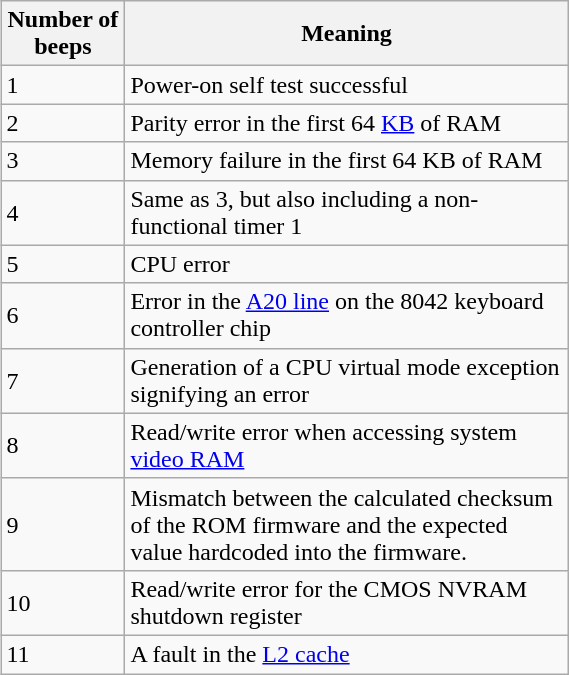<table class="wikitable" style="float:right; clear:right;" width="30%">
<tr>
<th>Number of beeps</th>
<th>Meaning</th>
</tr>
<tr>
<td>1</td>
<td>Power-on self test successful</td>
</tr>
<tr>
<td>2</td>
<td>Parity error in the first 64 <a href='#'>KB</a> of RAM</td>
</tr>
<tr>
<td>3</td>
<td>Memory failure in the first 64 KB of RAM</td>
</tr>
<tr>
<td>4</td>
<td>Same as 3, but also including a non-functional timer 1</td>
</tr>
<tr>
<td>5</td>
<td>CPU error</td>
</tr>
<tr>
<td>6</td>
<td>Error in the <a href='#'>A20 line</a> on the 8042 keyboard controller chip</td>
</tr>
<tr>
<td>7</td>
<td>Generation of a CPU virtual mode exception signifying an error</td>
</tr>
<tr>
<td>8</td>
<td>Read/write error when accessing system <a href='#'>video RAM</a></td>
</tr>
<tr>
<td>9</td>
<td>Mismatch between the calculated checksum of the ROM firmware and the expected value hardcoded into the firmware.</td>
</tr>
<tr>
<td>10</td>
<td>Read/write error for the CMOS NVRAM shutdown register</td>
</tr>
<tr>
<td>11</td>
<td>A fault in the <a href='#'>L2 cache</a></td>
</tr>
</table>
